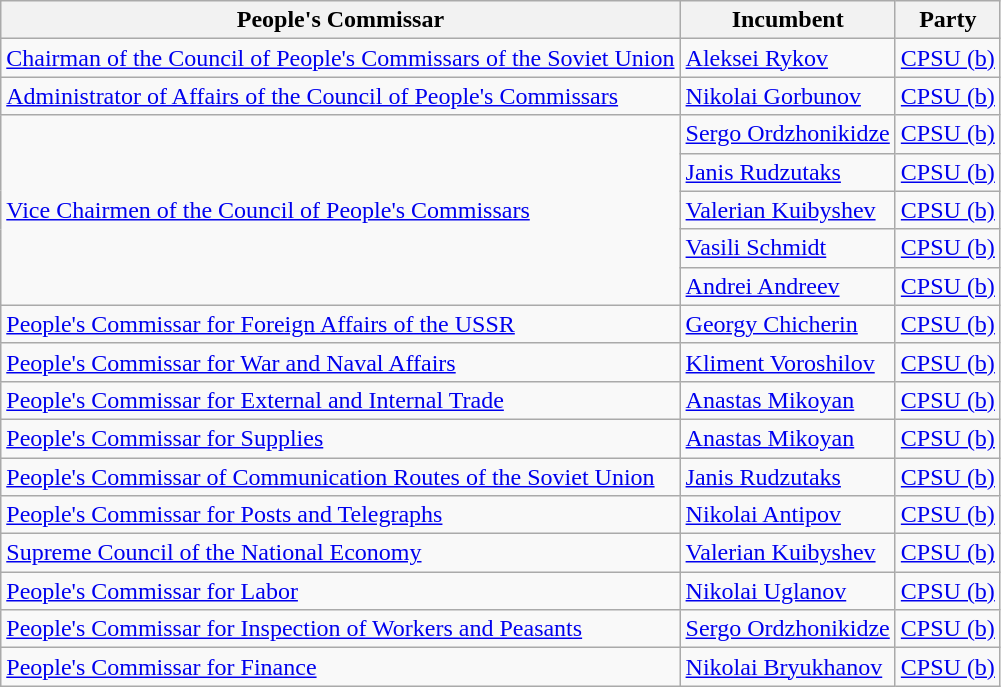<table class="wikitable">
<tr>
<th>People's Commissar</th>
<th>Incumbent</th>
<th>Party</th>
</tr>
<tr>
<td><a href='#'>Chairman of the Council of People's Commissars of the Soviet Union</a></td>
<td><a href='#'>Aleksei Rykov</a></td>
<td><a href='#'>CPSU (b)</a></td>
</tr>
<tr>
<td><a href='#'>Administrator of Affairs of the Council of People's Commissars</a></td>
<td><a href='#'>Nikolai Gorbunov</a></td>
<td><a href='#'>CPSU (b)</a></td>
</tr>
<tr>
<td rowspan="5"><a href='#'>Vice Chairmen of the Council of People's Commissars</a></td>
<td><a href='#'>Sergo Ordzhonikidze</a></td>
<td><a href='#'>CPSU (b)</a></td>
</tr>
<tr>
<td><a href='#'>Janis Rudzutaks</a></td>
<td><a href='#'>CPSU (b)</a></td>
</tr>
<tr>
<td><a href='#'>Valerian Kuibyshev</a></td>
<td><a href='#'>CPSU (b)</a></td>
</tr>
<tr>
<td><a href='#'>Vasili Schmidt</a></td>
<td><a href='#'>CPSU (b)</a></td>
</tr>
<tr>
<td><a href='#'>Andrei Andreev</a></td>
<td><a href='#'>CPSU (b)</a></td>
</tr>
<tr>
<td><a href='#'>People's Commissar for Foreign Affairs of the USSR</a></td>
<td><a href='#'>Georgy Chicherin</a></td>
<td><a href='#'>CPSU (b)</a></td>
</tr>
<tr>
<td><a href='#'>People's Commissar for War and Naval Affairs</a></td>
<td><a href='#'>Kliment Voroshilov</a></td>
<td><a href='#'>CPSU (b)</a></td>
</tr>
<tr>
<td><a href='#'>People's Commissar for External and Internal Trade</a></td>
<td><a href='#'>Anastas Mikoyan</a></td>
<td><a href='#'>CPSU (b)</a></td>
</tr>
<tr>
<td><a href='#'>People's Commissar for Supplies</a></td>
<td><a href='#'>Anastas Mikoyan</a></td>
<td><a href='#'>CPSU (b)</a></td>
</tr>
<tr>
<td><a href='#'>People's Commissar of Communication Routes of the Soviet Union</a></td>
<td><a href='#'>Janis Rudzutaks</a></td>
<td><a href='#'>CPSU (b)</a></td>
</tr>
<tr>
<td><a href='#'>People's Commissar for Posts and Telegraphs</a></td>
<td><a href='#'>Nikolai Antipov</a></td>
<td><a href='#'>CPSU (b)</a></td>
</tr>
<tr>
<td><a href='#'>Supreme Council of the National Economy</a></td>
<td><a href='#'>Valerian Kuibyshev</a></td>
<td><a href='#'>CPSU (b)</a></td>
</tr>
<tr>
<td><a href='#'>People's Commissar for Labor</a></td>
<td><a href='#'>Nikolai Uglanov</a></td>
<td><a href='#'>CPSU (b)</a></td>
</tr>
<tr>
<td><a href='#'>People's Commissar for Inspection of Workers and Peasants</a></td>
<td><a href='#'>Sergo Ordzhonikidze</a></td>
<td><a href='#'>CPSU (b)</a></td>
</tr>
<tr>
<td><a href='#'>People's Commissar for Finance</a></td>
<td><a href='#'>Nikolai Bryukhanov</a></td>
<td><a href='#'>CPSU (b)</a></td>
</tr>
</table>
